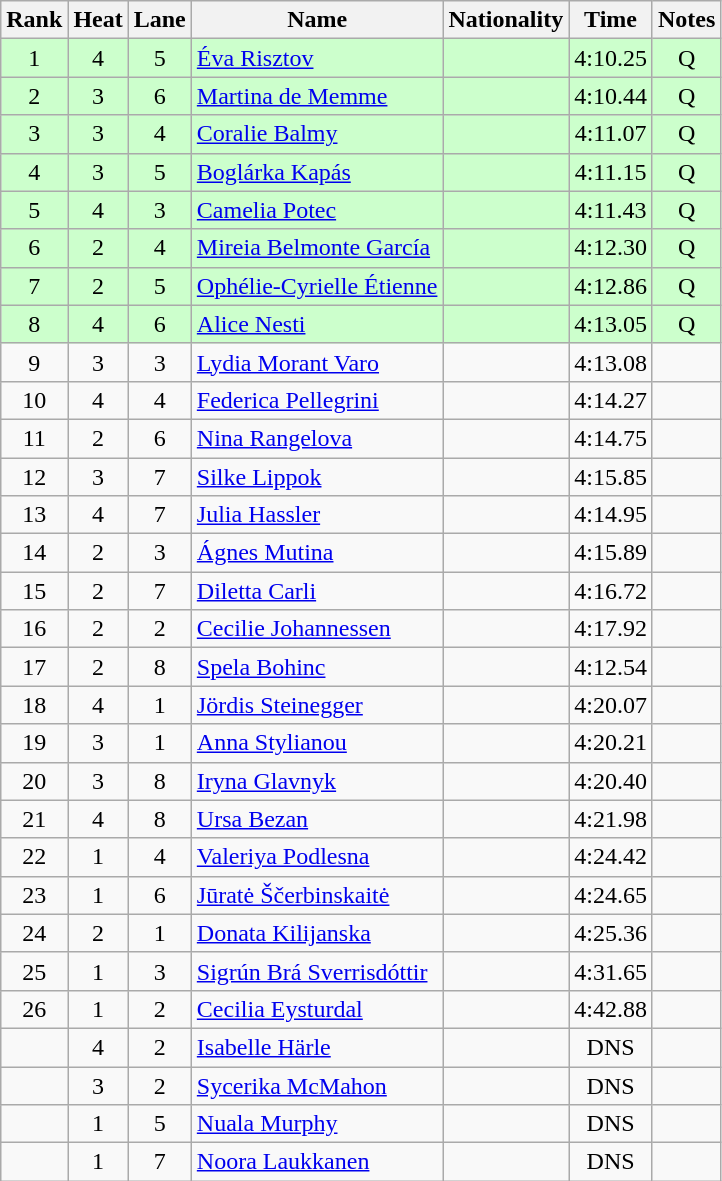<table class="wikitable sortable" style="text-align:center">
<tr>
<th>Rank</th>
<th>Heat</th>
<th>Lane</th>
<th>Name</th>
<th>Nationality</th>
<th>Time</th>
<th>Notes</th>
</tr>
<tr bgcolor=ccffcc>
<td>1</td>
<td>4</td>
<td>5</td>
<td align=left><a href='#'>Éva Risztov</a></td>
<td align=left></td>
<td>4:10.25</td>
<td>Q</td>
</tr>
<tr bgcolor=ccffcc>
<td>2</td>
<td>3</td>
<td>6</td>
<td align=left><a href='#'>Martina de Memme</a></td>
<td align=left></td>
<td>4:10.44</td>
<td>Q</td>
</tr>
<tr bgcolor=ccffcc>
<td>3</td>
<td>3</td>
<td>4</td>
<td align=left><a href='#'>Coralie Balmy</a></td>
<td align=left></td>
<td>4:11.07</td>
<td>Q</td>
</tr>
<tr bgcolor=ccffcc>
<td>4</td>
<td>3</td>
<td>5</td>
<td align=left><a href='#'>Boglárka Kapás</a></td>
<td align=left></td>
<td>4:11.15</td>
<td>Q</td>
</tr>
<tr bgcolor=ccffcc>
<td>5</td>
<td>4</td>
<td>3</td>
<td align=left><a href='#'>Camelia Potec</a></td>
<td align=left></td>
<td>4:11.43</td>
<td>Q</td>
</tr>
<tr bgcolor=ccffcc>
<td>6</td>
<td>2</td>
<td>4</td>
<td align=left><a href='#'>Mireia Belmonte García</a></td>
<td align=left></td>
<td>4:12.30</td>
<td>Q</td>
</tr>
<tr bgcolor=ccffcc>
<td>7</td>
<td>2</td>
<td>5</td>
<td align=left><a href='#'>Ophélie-Cyrielle Étienne</a></td>
<td align=left></td>
<td>4:12.86</td>
<td>Q</td>
</tr>
<tr bgcolor=ccffcc>
<td>8</td>
<td>4</td>
<td>6</td>
<td align=left><a href='#'>Alice Nesti</a></td>
<td align=left></td>
<td>4:13.05</td>
<td>Q</td>
</tr>
<tr>
<td>9</td>
<td>3</td>
<td>3</td>
<td align=left><a href='#'>Lydia Morant Varo</a></td>
<td align=left></td>
<td>4:13.08</td>
<td></td>
</tr>
<tr>
<td>10</td>
<td>4</td>
<td>4</td>
<td align=left><a href='#'>Federica Pellegrini</a></td>
<td align=left></td>
<td>4:14.27</td>
<td></td>
</tr>
<tr>
<td>11</td>
<td>2</td>
<td>6</td>
<td align=left><a href='#'>Nina Rangelova</a></td>
<td align=left></td>
<td>4:14.75</td>
<td></td>
</tr>
<tr>
<td>12</td>
<td>3</td>
<td>7</td>
<td align=left><a href='#'>Silke Lippok</a></td>
<td align=left></td>
<td>4:15.85</td>
<td></td>
</tr>
<tr>
<td>13</td>
<td>4</td>
<td>7</td>
<td align=left><a href='#'>Julia Hassler</a></td>
<td align=left></td>
<td>4:14.95</td>
<td></td>
</tr>
<tr>
<td>14</td>
<td>2</td>
<td>3</td>
<td align=left><a href='#'>Ágnes Mutina</a></td>
<td align=left></td>
<td>4:15.89</td>
<td></td>
</tr>
<tr>
<td>15</td>
<td>2</td>
<td>7</td>
<td align=left><a href='#'>Diletta Carli</a></td>
<td align=left></td>
<td>4:16.72</td>
<td></td>
</tr>
<tr>
<td>16</td>
<td>2</td>
<td>2</td>
<td align=left><a href='#'>Cecilie Johannessen</a></td>
<td align=left></td>
<td>4:17.92</td>
<td></td>
</tr>
<tr>
<td>17</td>
<td>2</td>
<td>8</td>
<td align=left><a href='#'>Spela Bohinc</a></td>
<td align=left></td>
<td>4:12.54</td>
<td></td>
</tr>
<tr>
<td>18</td>
<td>4</td>
<td>1</td>
<td align=left><a href='#'>Jördis Steinegger</a></td>
<td align=left></td>
<td>4:20.07</td>
<td></td>
</tr>
<tr>
<td>19</td>
<td>3</td>
<td>1</td>
<td align=left><a href='#'>Anna Stylianou</a></td>
<td align=left></td>
<td>4:20.21</td>
<td></td>
</tr>
<tr>
<td>20</td>
<td>3</td>
<td>8</td>
<td align=left><a href='#'>Iryna Glavnyk</a></td>
<td align=left></td>
<td>4:20.40</td>
<td></td>
</tr>
<tr>
<td>21</td>
<td>4</td>
<td>8</td>
<td align=left><a href='#'>Ursa Bezan</a></td>
<td align=left></td>
<td>4:21.98</td>
<td></td>
</tr>
<tr>
<td>22</td>
<td>1</td>
<td>4</td>
<td align=left><a href='#'>Valeriya Podlesna</a></td>
<td align=left></td>
<td>4:24.42</td>
<td></td>
</tr>
<tr>
<td>23</td>
<td>1</td>
<td>6</td>
<td align=left><a href='#'>Jūratė Ščerbinskaitė</a></td>
<td align=left></td>
<td>4:24.65</td>
<td></td>
</tr>
<tr>
<td>24</td>
<td>2</td>
<td>1</td>
<td align=left><a href='#'>Donata Kilijanska</a></td>
<td align=left></td>
<td>4:25.36</td>
<td></td>
</tr>
<tr>
<td>25</td>
<td>1</td>
<td>3</td>
<td align=left><a href='#'>Sigrún Brá Sverrisdóttir</a></td>
<td align=left></td>
<td>4:31.65</td>
<td></td>
</tr>
<tr>
<td>26</td>
<td>1</td>
<td>2</td>
<td align=left><a href='#'>Cecilia Eysturdal</a></td>
<td align=left></td>
<td>4:42.88</td>
<td></td>
</tr>
<tr>
<td></td>
<td>4</td>
<td>2</td>
<td align=left><a href='#'>Isabelle Härle</a></td>
<td align=left></td>
<td>DNS</td>
<td></td>
</tr>
<tr>
<td></td>
<td>3</td>
<td>2</td>
<td align=left><a href='#'>Sycerika McMahon</a></td>
<td align=left></td>
<td>DNS</td>
<td></td>
</tr>
<tr>
<td></td>
<td>1</td>
<td>5</td>
<td align=left><a href='#'>Nuala Murphy</a></td>
<td align=left></td>
<td>DNS</td>
<td></td>
</tr>
<tr>
<td></td>
<td>1</td>
<td>7</td>
<td align=left><a href='#'>Noora Laukkanen</a></td>
<td align=left></td>
<td>DNS</td>
<td></td>
</tr>
</table>
